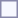<table style="border:1px solid #8888aa; background-color:#f7f8ff; padding:5px; font-size:95%; margin: 0px 12px 12px 0px;">
</table>
